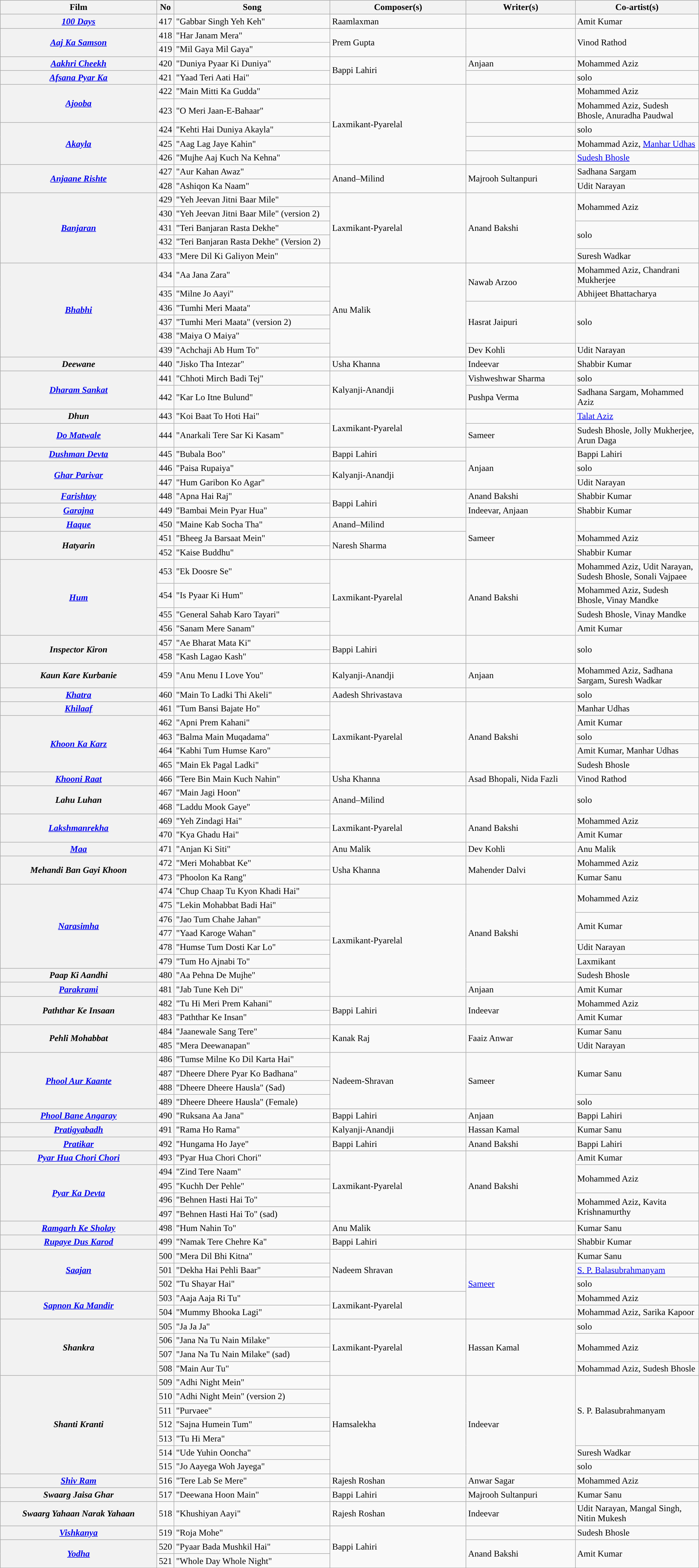<table class="wikitable plainrowheaders" width="100%" textcolor:#000;">
<tr style="background:#b0e0e66;">
<th scope="col" width=23%><strong>Film</strong></th>
<th><strong>No</strong></th>
<th scope="col" width=23%><strong>Song</strong></th>
<th scope="col" width=20%><strong>Composer(s)</strong></th>
<th scope="col" width=16%><strong>Writer(s)</strong></th>
<th scope="col" width=18%><strong>Co-artist(s)</strong></th>
</tr>
<tr>
<th><em><a href='#'>100 Days</a></em></th>
<td>417</td>
<td>"Gabbar Singh Yeh Keh"</td>
<td>Raamlaxman</td>
<td></td>
<td>Amit Kumar</td>
</tr>
<tr>
<th rowspan=2><em><a href='#'>Aaj Ka Samson</a></em></th>
<td>418</td>
<td>"Har Janam Mera"</td>
<td rowspan=2>Prem Gupta</td>
<td rowspan=2></td>
<td rowspan=2>Vinod Rathod</td>
</tr>
<tr>
<td>419</td>
<td>"Mil Gaya Mil Gaya"</td>
</tr>
<tr>
<th><em><a href='#'>Aakhri Cheekh</a></em></th>
<td>420</td>
<td>"Duniya Pyaar Ki Duniya"</td>
<td rowspan=2>Bappi Lahiri</td>
<td>Anjaan</td>
<td>Mohammed Aziz</td>
</tr>
<tr>
<th><em><a href='#'>Afsana Pyar Ka</a></em></th>
<td>421</td>
<td>"Yaad Teri Aati Hai"</td>
<td></td>
<td>solo</td>
</tr>
<tr>
<th rowspan=2><em><a href='#'>Ajooba</a></em></th>
<td>422</td>
<td>"Main Mitti Ka Gudda"</td>
<td rowspan=5>Laxmikant-Pyarelal</td>
<td rowspan=2></td>
<td>Mohammed Aziz</td>
</tr>
<tr>
<td>423</td>
<td>"O Meri Jaan-E-Bahaar"</td>
<td>Mohammed Aziz, Sudesh Bhosle, Anuradha Paudwal</td>
</tr>
<tr>
<th rowspan=3><em><a href='#'>Akayla</a></em></th>
<td>424</td>
<td>"Kehti Hai Duniya Akayla"</td>
<td></td>
<td>solo</td>
</tr>
<tr>
<td>425</td>
<td>"Aag Lag Jaye Kahin"</td>
<td></td>
<td>Mohammad Aziz, <a href='#'>Manhar Udhas</a></td>
</tr>
<tr>
<td>426</td>
<td>"Mujhe Aaj Kuch Na Kehna"</td>
<td></td>
<td><a href='#'>Sudesh Bhosle</a></td>
</tr>
<tr>
<th rowspan=2><em><a href='#'>Anjaane Rishte</a></em></th>
<td>427</td>
<td>"Aur Kahan Awaz"</td>
<td rowspan=2>Anand–Milind</td>
<td rowspan=2>Majrooh Sultanpuri</td>
<td>Sadhana Sargam</td>
</tr>
<tr>
<td>428</td>
<td>"Ashiqon Ka Naam"</td>
<td>Udit Narayan</td>
</tr>
<tr>
<th rowspan=5><em><a href='#'>Banjaran</a></em></th>
<td>429</td>
<td>"Yeh Jeevan Jitni Baar Mile"</td>
<td rowspan=5>Laxmikant-Pyarelal</td>
<td rowspan=5>Anand Bakshi</td>
<td rowspan=2>Mohammed Aziz</td>
</tr>
<tr>
<td>430</td>
<td>"Yeh Jeevan Jitni Baar Mile" (version 2)</td>
</tr>
<tr>
<td>431</td>
<td>"Teri Banjaran Rasta Dekhe"</td>
<td rowspan=2>solo</td>
</tr>
<tr>
<td>432</td>
<td>"Teri Banjaran Rasta Dekhe" (Version 2)</td>
</tr>
<tr>
<td>433</td>
<td>"Mere Dil Ki Galiyon Mein"</td>
<td>Suresh Wadkar</td>
</tr>
<tr>
<th rowspan=6><em><a href='#'>Bhabhi</a></em></th>
<td>434</td>
<td>"Aa Jana Zara"</td>
<td rowspan=6>Anu Malik</td>
<td rowspan=2>Nawab Arzoo</td>
<td>Mohammed Aziz, Chandrani Mukherjee</td>
</tr>
<tr>
<td>435</td>
<td>"Milne Jo Aayi"</td>
<td>Abhijeet Bhattacharya</td>
</tr>
<tr>
<td>436</td>
<td>"Tumhi Meri Maata"</td>
<td rowspan=3>Hasrat Jaipuri</td>
<td rowspan=3>solo</td>
</tr>
<tr>
<td>437</td>
<td>"Tumhi Meri Maata" (version 2)</td>
</tr>
<tr>
<td>438</td>
<td>"Maiya O Maiya"</td>
</tr>
<tr>
<td>439</td>
<td>"Achchaji Ab Hum To"</td>
<td>Dev Kohli</td>
<td>Udit Narayan</td>
</tr>
<tr>
<th><em>Deewane</em></th>
<td>440</td>
<td>"Jisko Tha Intezar"</td>
<td>Usha Khanna</td>
<td>Indeevar</td>
<td>Shabbir Kumar</td>
</tr>
<tr>
<th rowspan=2><em><a href='#'>Dharam Sankat</a></em></th>
<td>441</td>
<td>"Chhoti Mirch Badi Tej"</td>
<td rowspan=2>Kalyanji-Anandji</td>
<td>Vishweshwar Sharma</td>
<td>solo</td>
</tr>
<tr>
<td>442</td>
<td>"Kar Lo Itne Bulund"</td>
<td>Pushpa Verma</td>
<td>Sadhana Sargam, Mohammed Aziz</td>
</tr>
<tr>
<th><em>Dhun</em></th>
<td>443</td>
<td>"Koi Baat To Hoti Hai"</td>
<td rowspan=2>Laxmikant-Pyarelal</td>
<td></td>
<td><a href='#'>Talat Aziz</a></td>
</tr>
<tr>
<th><em><a href='#'>Do Matwale</a></em></th>
<td>444</td>
<td>"Anarkali Tere Sar Ki Kasam"</td>
<td>Sameer</td>
<td>Sudesh Bhosle, Jolly Mukherjee, Arun Daga</td>
</tr>
<tr>
<th><em><a href='#'>Dushman Devta</a></em></th>
<td>445</td>
<td>"Bubala Boo"</td>
<td>Bappi Lahiri</td>
<td rowspan=3>Anjaan</td>
<td>Bappi Lahiri</td>
</tr>
<tr>
<th rowspan=2><em><a href='#'>Ghar Parivar</a></em></th>
<td>446</td>
<td>"Paisa Rupaiya"</td>
<td rowspan=2>Kalyanji-Anandji</td>
<td>solo</td>
</tr>
<tr>
<td>447</td>
<td>"Hum Garibon Ko Agar"</td>
<td>Udit Narayan</td>
</tr>
<tr>
<th><em><a href='#'>Farishtay</a></em></th>
<td>448</td>
<td>"Apna Hai Raj"</td>
<td rowspan=2>Bappi Lahiri</td>
<td>Anand Bakshi</td>
<td>Shabbir Kumar</td>
</tr>
<tr>
<th><em><a href='#'>Garajna</a></em></th>
<td>449</td>
<td>"Bambai Mein Pyar Hua"</td>
<td>Indeevar, Anjaan</td>
<td>Shabbir Kumar</td>
</tr>
<tr>
<th><em><a href='#'>Haque</a></em></th>
<td>450</td>
<td>"Maine Kab Socha Tha"</td>
<td>Anand–Milind</td>
<td rowspan=3>Sameer</td>
<td></td>
</tr>
<tr>
<th rowspan=2><em>Hatyarin</em></th>
<td>451</td>
<td>"Bheeg Ja Barsaat Mein"</td>
<td rowspan=2>Naresh Sharma</td>
<td>Mohammed Aziz</td>
</tr>
<tr>
<td>452</td>
<td>"Kaise Buddhu"</td>
<td>Shabbir Kumar</td>
</tr>
<tr>
<th rowspan=4><em><a href='#'>Hum</a></em></th>
<td>453</td>
<td>"Ek Doosre Se"</td>
<td rowspan=4>Laxmikant-Pyarelal</td>
<td rowspan=4>Anand Bakshi</td>
<td>Mohammed Aziz, Udit Narayan, Sudesh Bhosle, Sonali Vajpaee</td>
</tr>
<tr>
<td>454</td>
<td>"Is Pyaar Ki Hum"</td>
<td>Mohammed Aziz, Sudesh Bhosle, Vinay Mandke</td>
</tr>
<tr>
<td>455</td>
<td>"General Sahab Karo Tayari"</td>
<td>Sudesh Bhosle, Vinay Mandke</td>
</tr>
<tr>
<td>456</td>
<td>"Sanam Mere Sanam"</td>
<td>Amit Kumar</td>
</tr>
<tr>
<th rowspan=2><em>Inspector Kiron</em></th>
<td>457</td>
<td>"Ae Bharat Mata Ki"</td>
<td rowspan=2>Bappi Lahiri</td>
<td rowspan=2></td>
<td rowspan=2>solo</td>
</tr>
<tr>
<td>458</td>
<td>"Kash Lagao Kash"</td>
</tr>
<tr>
<th><em>Kaun Kare Kurbanie</em></th>
<td>459</td>
<td>"Anu Menu I Love You"</td>
<td>Kalyanji-Anandji</td>
<td>Anjaan</td>
<td>Mohammed Aziz, Sadhana Sargam, Suresh Wadkar</td>
</tr>
<tr>
<th><em><a href='#'>Khatra</a></em></th>
<td>460</td>
<td>"Main To Ladki Thi Akeli"</td>
<td>Aadesh Shrivastava</td>
<td></td>
<td>solo</td>
</tr>
<tr>
<th><em><a href='#'>Khilaaf</a></em></th>
<td>461</td>
<td>"Tum Bansi Bajate Ho"</td>
<td rowspan=5>Laxmikant-Pyarelal</td>
<td rowspan=5>Anand Bakshi</td>
<td>Manhar Udhas</td>
</tr>
<tr>
<th rowspan=4><em><a href='#'>Khoon Ka Karz</a></em></th>
<td>462</td>
<td>"Apni Prem Kahani"</td>
<td>Amit Kumar</td>
</tr>
<tr>
<td>463</td>
<td>"Balma Main Muqadama"</td>
<td>solo</td>
</tr>
<tr>
<td>464</td>
<td>"Kabhi Tum Humse Karo"</td>
<td>Amit Kumar, Manhar Udhas</td>
</tr>
<tr>
<td>465</td>
<td>"Main Ek Pagal Ladki"</td>
<td>Sudesh Bhosle</td>
</tr>
<tr>
<th><em><a href='#'>Khooni Raat</a></em></th>
<td>466</td>
<td>"Tere Bin Main Kuch Nahin"</td>
<td>Usha Khanna</td>
<td>Asad Bhopali, Nida Fazli</td>
<td>Vinod Rathod</td>
</tr>
<tr>
<th rowspan=2><em>Lahu Luhan</em></th>
<td>467</td>
<td>"Main Jagi Hoon"</td>
<td rowspan=2>Anand–Milind</td>
<td rowspan=2></td>
<td rowspan=2>solo</td>
</tr>
<tr>
<td>468</td>
<td>"Laddu Mook Gaye"</td>
</tr>
<tr>
<th rowspan=2><em><a href='#'>Lakshmanrekha</a></em></th>
<td>469</td>
<td>"Yeh Zindagi Hai"</td>
<td rowspan=2>Laxmikant-Pyarelal</td>
<td rowspan=2>Anand Bakshi</td>
<td>Mohammed Aziz</td>
</tr>
<tr>
<td>470</td>
<td>"Kya Ghadu Hai"</td>
<td>Amit Kumar</td>
</tr>
<tr>
<th><em><a href='#'>Maa</a></em></th>
<td>471</td>
<td>"Anjan Ki Siti"</td>
<td>Anu Malik</td>
<td>Dev Kohli</td>
<td>Anu Malik</td>
</tr>
<tr>
<th rowspan=2><em>Mehandi Ban Gayi Khoon</em></th>
<td>472</td>
<td>"Meri Mohabbat Ke"</td>
<td rowspan=2>Usha Khanna</td>
<td rowspan=2>Mahender Dalvi</td>
<td>Mohammed Aziz</td>
</tr>
<tr>
<td>473</td>
<td>"Phoolon Ka Rang"</td>
<td>Kumar Sanu</td>
</tr>
<tr>
<th rowspan=6><em><a href='#'>Narasimha</a></em></th>
<td>474</td>
<td>"Chup Chaap Tu Kyon Khadi Hai"</td>
<td rowspan=8>Laxmikant-Pyarelal</td>
<td rowspan=7>Anand Bakshi</td>
<td rowspan=2>Mohammed Aziz</td>
</tr>
<tr>
<td>475</td>
<td>"Lekin Mohabbat Badi Hai"</td>
</tr>
<tr>
<td>476</td>
<td>"Jao Tum Chahe Jahan"</td>
<td rowspan=2>Amit Kumar</td>
</tr>
<tr>
<td>477</td>
<td>"Yaad Karoge Wahan"</td>
</tr>
<tr>
<td>478</td>
<td>"Humse Tum Dosti Kar Lo"</td>
<td>Udit Narayan</td>
</tr>
<tr>
<td>479</td>
<td>"Tum Ho Ajnabi To"</td>
<td>Laxmikant</td>
</tr>
<tr>
<th><em>Paap Ki Aandhi</em></th>
<td>480</td>
<td>"Aa Pehna De Mujhe"</td>
<td>Sudesh Bhosle</td>
</tr>
<tr>
<th><em><a href='#'>Parakrami</a></em></th>
<td>481</td>
<td>"Jab Tune Keh Di"</td>
<td>Anjaan</td>
<td>Amit Kumar</td>
</tr>
<tr>
<th rowspan="2"><em>Paththar Ke Insaan</em></th>
<td>482</td>
<td>"Tu Hi Meri Prem Kahani"</td>
<td rowspan=2>Bappi Lahiri</td>
<td rowspan=2>Indeevar</td>
<td>Mohammed Aziz</td>
</tr>
<tr>
<td>483</td>
<td>"Paththar Ke Insan"</td>
<td>Amit Kumar</td>
</tr>
<tr>
<th rowspan="2"><em>Pehli Mohabbat</em></th>
<td>484</td>
<td>"Jaanewale Sang Tere"</td>
<td rowspan=2>Kanak Raj</td>
<td rowspan=2>Faaiz Anwar</td>
<td>Kumar Sanu</td>
</tr>
<tr>
<td>485</td>
<td>"Mera Deewanapan"</td>
<td>Udit Narayan</td>
</tr>
<tr>
<th rowspan="4"><em><a href='#'>Phool Aur Kaante</a></em></th>
<td>486</td>
<td>"Tumse Milne Ko Dil Karta Hai"</td>
<td rowspan=4>Nadeem-Shravan</td>
<td rowspan=4>Sameer</td>
<td rowspan=3>Kumar Sanu</td>
</tr>
<tr>
<td>487</td>
<td>"Dheere Dhere Pyar Ko Badhana"</td>
</tr>
<tr>
<td>488</td>
<td>"Dheere Dheere Hausla" (Sad)</td>
</tr>
<tr>
<td>489</td>
<td>"Dheere Dheere Hausla" (Female)</td>
<td>solo</td>
</tr>
<tr>
<th><em><a href='#'>Phool Bane Angaray</a></em></th>
<td>490</td>
<td>"Ruksana Aa Jana"</td>
<td>Bappi Lahiri</td>
<td>Anjaan</td>
<td>Bappi Lahiri</td>
</tr>
<tr>
<th><em><a href='#'>Pratigyabadh</a></em></th>
<td>491</td>
<td>"Rama Ho Rama"</td>
<td>Kalyanji-Anandji</td>
<td>Hassan Kamal</td>
<td>Kumar Sanu</td>
</tr>
<tr>
<th><em><a href='#'>Pratikar</a></em></th>
<td>492</td>
<td>"Hungama Ho Jaye"</td>
<td>Bappi Lahiri</td>
<td>Anand Bakshi</td>
<td>Bappi Lahiri</td>
</tr>
<tr>
<th><em><a href='#'>Pyar Hua Chori Chori</a></em></th>
<td>493</td>
<td>"Pyar Hua Chori Chori"</td>
<td rowspan=5>Laxmikant-Pyarelal</td>
<td rowspan=5>Anand Bakshi</td>
<td>Amit Kumar</td>
</tr>
<tr>
<th rowspan=4><em><a href='#'>Pyar Ka Devta</a></em></th>
<td>494</td>
<td>"Zind Tere Naam"</td>
<td rowspan=2>Mohammed Aziz</td>
</tr>
<tr>
<td>495</td>
<td>"Kuchh Der Pehle"</td>
</tr>
<tr>
<td>496</td>
<td>"Behnen Hasti Hai To"</td>
<td rowspan=2>Mohammed Aziz, Kavita Krishnamurthy</td>
</tr>
<tr>
<td>497</td>
<td>"Behnen Hasti Hai To" (sad)</td>
</tr>
<tr>
<th><em><a href='#'>Ramgarh Ke Sholay</a></em></th>
<td>498</td>
<td>"Hum Nahin To"</td>
<td>Anu Malik</td>
<td></td>
<td>Kumar Sanu</td>
</tr>
<tr>
<th><em><a href='#'>Rupaye Dus Karod</a></em></th>
<td>499</td>
<td>"Namak Tere Chehre Ka"</td>
<td>Bappi Lahiri</td>
<td></td>
<td>Shabbir Kumar</td>
</tr>
<tr>
<th rowspan="3"><em><a href='#'>Saajan</a></em></th>
<td>500</td>
<td>"Mera Dil Bhi Kitna"</td>
<td rowspan="3">Nadeem Shravan</td>
<td rowspan="5"><a href='#'>Sameer</a></td>
<td>Kumar Sanu</td>
</tr>
<tr>
<td>501</td>
<td>"Dekha Hai Pehli Baar"</td>
<td><a href='#'>S. P. Balasubrahmanyam</a></td>
</tr>
<tr>
<td>502</td>
<td>"Tu Shayar Hai"</td>
<td>solo</td>
</tr>
<tr>
<th rowspan=2><em><a href='#'>Sapnon Ka Mandir</a></em></th>
<td>503</td>
<td>"Aaja Aaja Ri Tu"</td>
<td rowspan=2>Laxmikant-Pyarelal</td>
<td>Mohammed Aziz</td>
</tr>
<tr>
<td>504</td>
<td>"Mummy Bhooka Lagi"</td>
<td>Mohammad Aziz, Sarika Kapoor</td>
</tr>
<tr>
<th rowspan=4><em>Shankra</em></th>
<td>505</td>
<td>"Ja Ja Ja"</td>
<td rowspan=4>Laxmikant-Pyarelal</td>
<td rowspan=4>Hassan Kamal</td>
<td>solo</td>
</tr>
<tr>
<td>506</td>
<td>"Jana Na Tu Nain Milake"</td>
<td rowspan=2>Mohammed Aziz</td>
</tr>
<tr>
<td>507</td>
<td>"Jana Na Tu Nain Milake" (sad)</td>
</tr>
<tr>
<td>508</td>
<td>"Main Aur Tu"</td>
<td>Mohammad Aziz, Sudesh Bhosle</td>
</tr>
<tr>
<th rowspan=7><em>Shanti Kranti</em></th>
<td>509</td>
<td>"Adhi Night Mein"</td>
<td rowspan=7>Hamsalekha</td>
<td rowspan=7>Indeevar</td>
<td rowspan=5>S. P. Balasubrahmanyam</td>
</tr>
<tr>
<td>510</td>
<td>"Adhi Night Mein" (version 2)</td>
</tr>
<tr>
<td>511</td>
<td>"Purvaee"</td>
</tr>
<tr>
<td>512</td>
<td>"Sajna Humein Tum"</td>
</tr>
<tr>
<td>513</td>
<td>"Tu Hi Mera"</td>
</tr>
<tr>
<td>514</td>
<td>"Ude Yuhin Ooncha"</td>
<td>Suresh Wadkar</td>
</tr>
<tr>
<td>515</td>
<td>"Jo Aayega Woh Jayega"</td>
<td>solo</td>
</tr>
<tr>
<th><em><a href='#'>Shiv Ram</a></em></th>
<td>516</td>
<td>"Tere Lab Se Mere"</td>
<td>Rajesh Roshan</td>
<td>Anwar Sagar</td>
<td>Mohammed Aziz</td>
</tr>
<tr>
<th><em>Swaarg Jaisa Ghar</em></th>
<td>517</td>
<td>"Deewana Hoon Main"</td>
<td>Bappi Lahiri</td>
<td>Majrooh Sultanpuri</td>
<td>Kumar Sanu</td>
</tr>
<tr>
<th><em>Swaarg Yahaan Narak Yahaan</em></th>
<td>518</td>
<td>"Khushiyan Aayi"</td>
<td>Rajesh Roshan</td>
<td>Indeevar</td>
<td>Udit Narayan, Mangal Singh, Nitin Mukesh</td>
</tr>
<tr>
<th><em><a href='#'>Vishkanya</a></em></th>
<td>519</td>
<td>"Roja Mohe"</td>
<td rowspan=3>Bappi Lahiri</td>
<td></td>
<td>Sudesh Bhosle</td>
</tr>
<tr>
<th rowspan=2><em><a href='#'>Yodha</a></em></th>
<td>520</td>
<td>"Pyaar Bada Mushkil Hai"</td>
<td rowspan=2>Anand Bakshi</td>
<td rowspan=2>Amit Kumar</td>
</tr>
<tr>
<td>521</td>
<td>"Whole Day Whole Night"</td>
</tr>
<tr>
</tr>
</table>
